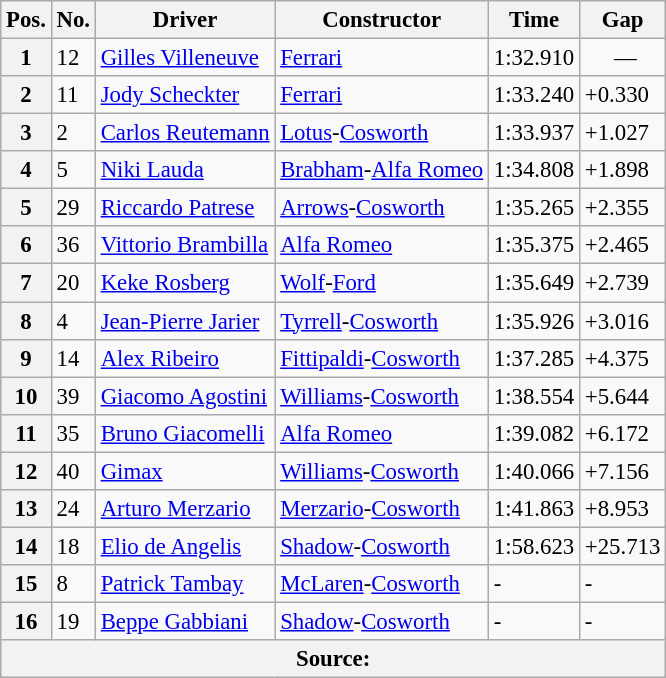<table class="wikitable sortable" style="font-size: 95%;">
<tr>
<th>Pos.</th>
<th>No.</th>
<th>Driver</th>
<th>Constructor</th>
<th>Time</th>
<th>Gap</th>
</tr>
<tr>
<th>1</th>
<td>12</td>
<td> <a href='#'>Gilles Villeneuve</a></td>
<td><a href='#'>Ferrari</a></td>
<td>1:32.910</td>
<td style="text-align: center"> —</td>
</tr>
<tr>
<th>2</th>
<td>11</td>
<td> <a href='#'>Jody Scheckter</a></td>
<td><a href='#'>Ferrari</a></td>
<td>1:33.240</td>
<td>+0.330</td>
</tr>
<tr>
<th>3</th>
<td>2</td>
<td> <a href='#'>Carlos Reutemann</a></td>
<td><a href='#'>Lotus</a>-<a href='#'>Cosworth</a></td>
<td>1:33.937</td>
<td>+1.027</td>
</tr>
<tr>
<th>4</th>
<td>5</td>
<td> <a href='#'>Niki Lauda</a></td>
<td><a href='#'>Brabham</a>-<a href='#'>Alfa Romeo</a></td>
<td>1:34.808</td>
<td>+1.898</td>
</tr>
<tr>
<th>5</th>
<td>29</td>
<td> <a href='#'>Riccardo Patrese</a></td>
<td><a href='#'>Arrows</a>-<a href='#'>Cosworth</a></td>
<td>1:35.265</td>
<td>+2.355</td>
</tr>
<tr>
<th>6</th>
<td>36</td>
<td> <a href='#'>Vittorio Brambilla</a></td>
<td><a href='#'>Alfa Romeo</a></td>
<td>1:35.375</td>
<td>+2.465</td>
</tr>
<tr>
<th>7</th>
<td>20</td>
<td> <a href='#'>Keke Rosberg</a></td>
<td><a href='#'>Wolf</a>-<a href='#'>Ford</a></td>
<td>1:35.649</td>
<td>+2.739</td>
</tr>
<tr>
<th>8</th>
<td>4</td>
<td> <a href='#'>Jean-Pierre Jarier</a></td>
<td><a href='#'>Tyrrell</a>-<a href='#'>Cosworth</a></td>
<td>1:35.926</td>
<td>+3.016</td>
</tr>
<tr>
<th>9</th>
<td>14</td>
<td> <a href='#'>Alex Ribeiro</a></td>
<td><a href='#'>Fittipaldi</a>-<a href='#'>Cosworth</a></td>
<td>1:37.285</td>
<td>+4.375</td>
</tr>
<tr>
<th>10</th>
<td>39</td>
<td> <a href='#'>Giacomo Agostini</a></td>
<td><a href='#'>Williams</a>-<a href='#'>Cosworth</a></td>
<td>1:38.554</td>
<td>+5.644</td>
</tr>
<tr>
<th>11</th>
<td>35</td>
<td> <a href='#'>Bruno Giacomelli</a></td>
<td><a href='#'>Alfa Romeo</a></td>
<td>1:39.082</td>
<td>+6.172</td>
</tr>
<tr>
<th>12</th>
<td>40</td>
<td> <a href='#'>Gimax</a></td>
<td><a href='#'>Williams</a>-<a href='#'>Cosworth</a></td>
<td>1:40.066</td>
<td>+7.156</td>
</tr>
<tr>
<th>13</th>
<td>24</td>
<td> <a href='#'>Arturo Merzario</a></td>
<td><a href='#'>Merzario</a>-<a href='#'>Cosworth</a></td>
<td>1:41.863</td>
<td>+8.953</td>
</tr>
<tr>
<th>14</th>
<td>18</td>
<td> <a href='#'>Elio de Angelis</a></td>
<td><a href='#'>Shadow</a>-<a href='#'>Cosworth</a></td>
<td>1:58.623</td>
<td>+25.713</td>
</tr>
<tr>
<th>15</th>
<td>8</td>
<td> <a href='#'>Patrick Tambay</a></td>
<td><a href='#'>McLaren</a>-<a href='#'>Cosworth</a></td>
<td>-</td>
<td>-</td>
</tr>
<tr>
<th>16</th>
<td>19</td>
<td> <a href='#'>Beppe Gabbiani</a></td>
<td><a href='#'>Shadow</a>-<a href='#'>Cosworth</a></td>
<td>-</td>
<td>-</td>
</tr>
<tr>
<th colspan="7">Source:</th>
</tr>
</table>
